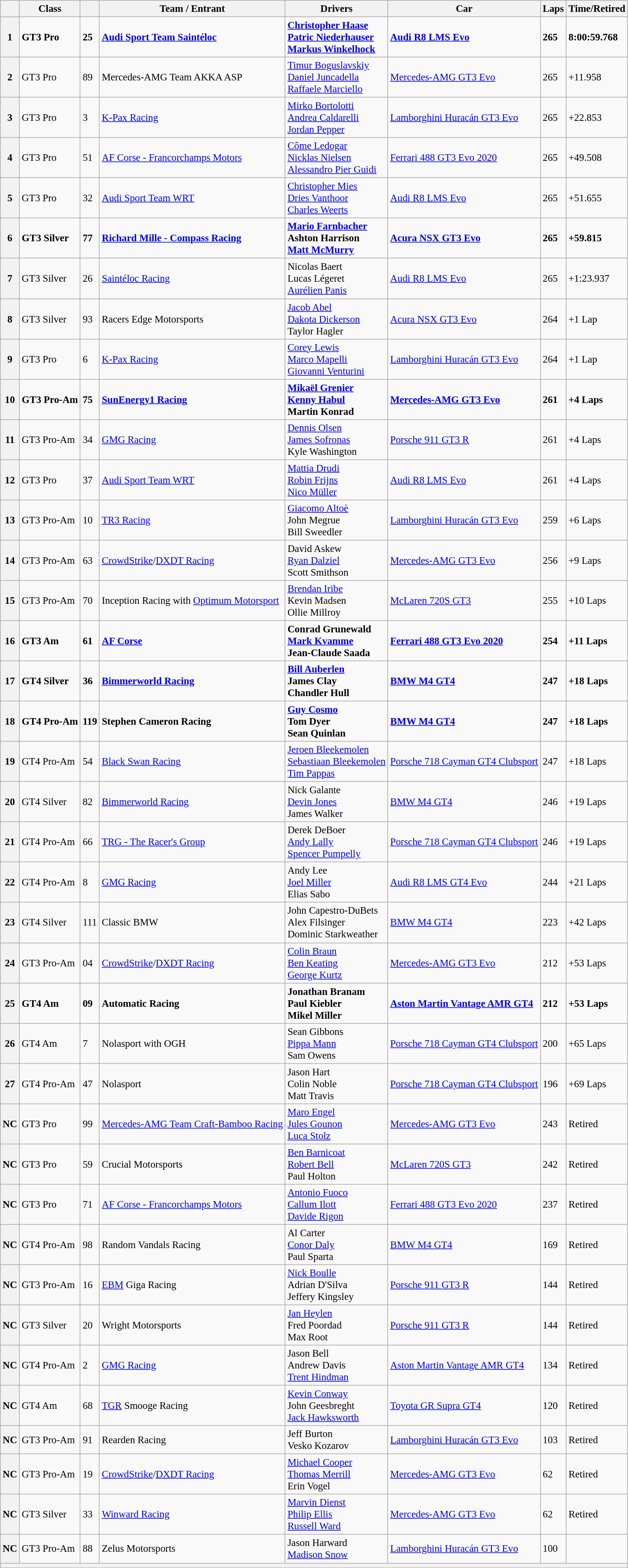<table class="wikitable" style="font-size: 95%;">
<tr>
<th></th>
<th>Class</th>
<th></th>
<th>Team / Entrant</th>
<th>Drivers</th>
<th>Car</th>
<th>Laps</th>
<th>Time/Retired</th>
</tr>
<tr style="font-weight: bold">
<th>1</th>
<td>GT3 Pro</td>
<td>25</td>
<td> <a href='#'>Audi Sport Team Saintéloc</a></td>
<td> <a href='#'>Christopher Haase</a><br> <a href='#'>Patric Niederhauser</a><br> <a href='#'>Markus Winkelhock</a></td>
<td><a href='#'>Audi R8 LMS Evo</a></td>
<td>265</td>
<td>8:00:59.768</td>
</tr>
<tr>
<th>2</th>
<td>GT3 Pro</td>
<td>89</td>
<td> Mercedes-AMG Team AKKA ASP</td>
<td> <a href='#'>Timur Boguslavskiy</a><br> <a href='#'>Daniel Juncadella</a><br> <a href='#'>Raffaele Marciello</a></td>
<td><a href='#'>Mercedes-AMG GT3 Evo</a></td>
<td>265</td>
<td>+11.958</td>
</tr>
<tr>
<th>3</th>
<td>GT3 Pro</td>
<td>3</td>
<td> <a href='#'>K-Pax Racing</a></td>
<td> <a href='#'>Mirko Bortolotti</a><br> <a href='#'>Andrea Caldarelli</a><br> <a href='#'>Jordan Pepper</a></td>
<td><a href='#'>Lamborghini Huracán GT3 Evo</a></td>
<td>265</td>
<td>+22.853</td>
</tr>
<tr>
<th>4</th>
<td>GT3 Pro</td>
<td>51</td>
<td> <a href='#'>AF Corse - Francorchamps Motors</a></td>
<td> <a href='#'>Côme Ledogar</a><br> <a href='#'>Nicklas Nielsen</a><br> <a href='#'>Alessandro Pier Guidi</a></td>
<td><a href='#'>Ferrari 488 GT3 Evo 2020</a></td>
<td>265</td>
<td>+49.508</td>
</tr>
<tr>
<th>5</th>
<td>GT3 Pro</td>
<td>32</td>
<td> <a href='#'>Audi Sport Team WRT</a></td>
<td> <a href='#'>Christopher Mies</a><br> <a href='#'>Dries Vanthoor</a><br> <a href='#'>Charles Weerts</a></td>
<td><a href='#'>Audi R8 LMS Evo</a></td>
<td>265</td>
<td>+51.655</td>
</tr>
<tr style="font-weight: bold">
<th>6</th>
<td>GT3 Silver</td>
<td>77</td>
<td> <a href='#'>Richard Mille - Compass Racing</a></td>
<td> <a href='#'>Mario Farnbacher</a><br> Ashton Harrison<br> <a href='#'>Matt McMurry</a></td>
<td><a href='#'>Acura NSX GT3 Evo</a></td>
<td>265</td>
<td>+59.815</td>
</tr>
<tr>
<th>7</th>
<td>GT3 Silver</td>
<td>26</td>
<td> <a href='#'>Saintéloc Racing</a></td>
<td> Nicolas Baert<br> Lucas Légeret<br> <a href='#'>Aurélien Panis</a></td>
<td><a href='#'>Audi R8 LMS Evo</a></td>
<td>265</td>
<td>+1:23.937</td>
</tr>
<tr>
<th>8</th>
<td>GT3 Silver</td>
<td>93</td>
<td> Racers Edge Motorsports</td>
<td> <a href='#'>Jacob Abel</a><br> <a href='#'>Dakota Dickerson</a><br> Taylor Hagler</td>
<td><a href='#'>Acura NSX GT3 Evo</a></td>
<td>264</td>
<td>+1 Lap</td>
</tr>
<tr>
<th>9</th>
<td>GT3 Pro</td>
<td>6</td>
<td> <a href='#'>K-Pax Racing</a></td>
<td> <a href='#'>Corey Lewis</a><br> <a href='#'>Marco Mapelli</a><br> <a href='#'>Giovanni Venturini</a></td>
<td><a href='#'>Lamborghini Huracán GT3 Evo</a></td>
<td>264</td>
<td>+1 Lap</td>
</tr>
<tr style="font-weight: bold">
<th>10</th>
<td>GT3 Pro-Am</td>
<td>75</td>
<td> <a href='#'>SunEnergy1 Racing</a></td>
<td> <a href='#'>Mikaël Grenier</a><br> <a href='#'>Kenny Habul</a><br> Martin Konrad</td>
<td><a href='#'>Mercedes-AMG GT3 Evo</a></td>
<td>261</td>
<td>+4 Laps</td>
</tr>
<tr>
<th>11</th>
<td>GT3 Pro-Am</td>
<td>34</td>
<td> <a href='#'>GMG Racing</a></td>
<td> <a href='#'>Dennis Olsen</a><br> <a href='#'>James Sofronas</a><br> Kyle Washington</td>
<td><a href='#'>Porsche 911 GT3 R</a></td>
<td>261</td>
<td>+4 Laps</td>
</tr>
<tr>
<th>12</th>
<td>GT3 Pro</td>
<td>37</td>
<td> <a href='#'>Audi Sport Team WRT</a></td>
<td> <a href='#'>Mattia Drudi</a><br> <a href='#'>Robin Frijns</a><br> <a href='#'>Nico Müller</a></td>
<td><a href='#'>Audi R8 LMS Evo</a></td>
<td>261</td>
<td>+4 Laps</td>
</tr>
<tr>
<th>13</th>
<td>GT3 Pro-Am</td>
<td>10</td>
<td> <a href='#'>TR3 Racing</a></td>
<td> <a href='#'>Giacomo Altoè</a><br> John Megrue<br> Bill Sweedler</td>
<td><a href='#'>Lamborghini Huracán GT3 Evo</a></td>
<td>259</td>
<td>+6 Laps</td>
</tr>
<tr>
<th>14</th>
<td>GT3 Pro-Am</td>
<td>63</td>
<td> <a href='#'>CrowdStrike</a>/<a href='#'>DXDT Racing</a></td>
<td> David Askew<br> <a href='#'>Ryan Dalziel</a><br> Scott Smithson</td>
<td><a href='#'>Mercedes-AMG GT3 Evo</a></td>
<td>256</td>
<td>+9 Laps</td>
</tr>
<tr>
<th>15</th>
<td>GT3 Pro-Am</td>
<td>70</td>
<td> Inception Racing with <a href='#'>Optimum Motorsport</a></td>
<td> <a href='#'>Brendan Iribe</a><br> Kevin Madsen<br> Ollie Millroy</td>
<td><a href='#'>McLaren 720S GT3</a></td>
<td>255</td>
<td>+10 Laps</td>
</tr>
<tr style="font-weight: bold">
<th>16</th>
<td>GT3 Am</td>
<td>61</td>
<td> <a href='#'>AF Corse</a></td>
<td> Conrad Grunewald<br> <a href='#'>Mark Kvamme</a><br> Jean-Claude Saada</td>
<td><a href='#'>Ferrari 488 GT3 Evo 2020</a></td>
<td>254</td>
<td>+11 Laps</td>
</tr>
<tr style="font-weight: bold">
<th>17</th>
<td>GT4 Silver</td>
<td>36</td>
<td> <a href='#'>Bimmerworld Racing</a></td>
<td> <a href='#'>Bill Auberlen</a><br> James Clay<br> Chandler Hull</td>
<td><a href='#'>BMW M4 GT4</a></td>
<td>247</td>
<td>+18 Laps</td>
</tr>
<tr style="font-weight: bold">
<th>18</th>
<td>GT4 Pro-Am</td>
<td>119</td>
<td> Stephen Cameron Racing</td>
<td> <a href='#'>Guy Cosmo</a><br> Tom Dyer<br> Sean Quinlan</td>
<td><a href='#'>BMW M4 GT4</a></td>
<td>247</td>
<td>+18 Laps</td>
</tr>
<tr>
<th>19</th>
<td>GT4 Pro-Am</td>
<td>54</td>
<td> <a href='#'>Black Swan Racing</a></td>
<td> <a href='#'>Jeroen Bleekemolen</a><br> <a href='#'>Sebastiaan Bleekemolen</a><br> <a href='#'>Tim Pappas</a></td>
<td><a href='#'>Porsche 718 Cayman GT4 Clubsport</a></td>
<td>247</td>
<td>+18 Laps</td>
</tr>
<tr>
<th>20</th>
<td>GT4 Silver</td>
<td>82</td>
<td> <a href='#'>Bimmerworld Racing</a></td>
<td> Nick Galante<br> <a href='#'>Devin Jones</a><br> James Walker</td>
<td><a href='#'>BMW M4 GT4</a></td>
<td>246</td>
<td>+19 Laps</td>
</tr>
<tr>
<th>21</th>
<td>GT4 Pro-Am</td>
<td>66</td>
<td> <a href='#'>TRG - The Racer's Group</a></td>
<td> Derek DeBoer<br> <a href='#'>Andy Lally</a><br> <a href='#'>Spencer Pumpelly</a></td>
<td><a href='#'>Porsche 718 Cayman GT4 Clubsport</a></td>
<td>246</td>
<td>+19 Laps</td>
</tr>
<tr>
<th>22</th>
<td>GT4 Pro-Am</td>
<td>8</td>
<td> <a href='#'>GMG Racing</a></td>
<td> Andy Lee<br> <a href='#'>Joel Miller</a><br> Elias Sabo</td>
<td><a href='#'>Audi R8 LMS GT4 Evo</a></td>
<td>244</td>
<td>+21 Laps</td>
</tr>
<tr>
<th>23</th>
<td>GT4 Silver</td>
<td>111</td>
<td> Classic BMW</td>
<td> John Capestro-DuBets<br> Alex Filsinger<br> Dominic Starkweather</td>
<td><a href='#'>BMW M4 GT4</a></td>
<td>223</td>
<td>+42 Laps</td>
</tr>
<tr>
<th>24</th>
<td>GT3 Pro-Am</td>
<td>04</td>
<td> <a href='#'>CrowdStrike</a>/<a href='#'>DXDT Racing</a></td>
<td> <a href='#'>Colin Braun</a><br> <a href='#'>Ben Keating</a><br> <a href='#'>George Kurtz</a></td>
<td><a href='#'>Mercedes-AMG GT3 Evo</a></td>
<td>212</td>
<td>+53 Laps</td>
</tr>
<tr style="font-weight: bold">
<th>25</th>
<td>GT4 Am</td>
<td>09</td>
<td> Automatic Racing</td>
<td> Jonathan Branam<br> Paul Kiebler<br> Mikel Miller</td>
<td><a href='#'>Aston Martin Vantage AMR GT4</a></td>
<td>212</td>
<td>+53 Laps</td>
</tr>
<tr>
<th>26</th>
<td>GT4 Am</td>
<td>7</td>
<td> Nolasport with OGH</td>
<td> Sean Gibbons<br> <a href='#'>Pippa Mann</a><br> Sam Owens</td>
<td><a href='#'>Porsche 718 Cayman GT4 Clubsport</a></td>
<td>200</td>
<td>+65 Laps</td>
</tr>
<tr>
<th>27</th>
<td>GT4 Pro-Am</td>
<td>47</td>
<td> Nolasport</td>
<td> Jason Hart<br> Colin Noble<br> Matt Travis</td>
<td><a href='#'>Porsche 718 Cayman GT4 Clubsport</a></td>
<td>196</td>
<td>+69 Laps</td>
</tr>
<tr>
<th>NC</th>
<td>GT3 Pro</td>
<td>99</td>
<td> <a href='#'>Mercedes-AMG Team Craft-Bamboo Racing</a></td>
<td> <a href='#'>Maro Engel</a><br> <a href='#'>Jules Gounon</a><br> <a href='#'>Luca Stolz</a></td>
<td><a href='#'>Mercedes-AMG GT3 Evo</a></td>
<td>243</td>
<td>Retired</td>
</tr>
<tr>
<th>NC</th>
<td>GT3 Pro</td>
<td>59</td>
<td> Crucial Motorsports</td>
<td> <a href='#'>Ben Barnicoat</a><br> <a href='#'>Robert Bell</a><br> Paul Holton</td>
<td><a href='#'>McLaren 720S GT3</a></td>
<td>242</td>
<td>Retired</td>
</tr>
<tr>
<th>NC</th>
<td>GT3 Pro</td>
<td>71</td>
<td> <a href='#'>AF Corse - Francorchamps Motors</a></td>
<td> <a href='#'>Antonio Fuoco</a><br> <a href='#'>Callum Ilott</a><br> <a href='#'>Davide Rigon</a></td>
<td><a href='#'>Ferrari 488 GT3 Evo 2020</a></td>
<td>237</td>
<td>Retired</td>
</tr>
<tr>
<th>NC</th>
<td>GT4 Pro-Am</td>
<td>98</td>
<td> Random Vandals Racing</td>
<td> Al Carter<br> <a href='#'>Conor Daly</a><br> Paul Sparta</td>
<td><a href='#'>BMW M4 GT4</a></td>
<td>169</td>
<td>Retired</td>
</tr>
<tr>
<th>NC</th>
<td>GT3 Pro-Am</td>
<td>16</td>
<td> <a href='#'>EBM</a> Giga Racing</td>
<td> <a href='#'>Nick Boulle</a><br> Adrian D'Silva<br> Jeffery Kingsley</td>
<td><a href='#'>Porsche 911 GT3 R</a></td>
<td>144</td>
<td>Retired</td>
</tr>
<tr>
<th>NC</th>
<td>GT3 Silver</td>
<td>20</td>
<td> Wright Motorsports</td>
<td> <a href='#'>Jan Heylen</a><br> Fred Poordad<br> Max Root</td>
<td><a href='#'>Porsche 911 GT3 R</a></td>
<td>144</td>
<td>Retired</td>
</tr>
<tr>
<th>NC</th>
<td>GT4 Pro-Am</td>
<td>2</td>
<td> <a href='#'>GMG Racing</a></td>
<td> Jason Bell<br> Andrew Davis<br> <a href='#'>Trent Hindman</a></td>
<td><a href='#'>Aston Martin Vantage AMR GT4</a></td>
<td>134</td>
<td>Retired</td>
</tr>
<tr>
<th>NC</th>
<td>GT4 Am</td>
<td>68</td>
<td> <a href='#'>TGR</a> Smooge Racing</td>
<td> <a href='#'>Kevin Conway</a><br> John Geesbreght<br> <a href='#'>Jack Hawksworth</a></td>
<td><a href='#'>Toyota GR Supra GT4</a></td>
<td>120</td>
<td>Retired</td>
</tr>
<tr>
<th>NC</th>
<td>GT3 Pro-Am</td>
<td>91</td>
<td> Rearden Racing</td>
<td> Jeff Burton<br> Vesko Kozarov</td>
<td><a href='#'>Lamborghini Huracán GT3 Evo</a></td>
<td>103</td>
<td>Retired</td>
</tr>
<tr>
<th>NC</th>
<td>GT3 Pro-Am</td>
<td>19</td>
<td> <a href='#'>CrowdStrike</a>/<a href='#'>DXDT Racing</a></td>
<td> <a href='#'>Michael Cooper</a><br> <a href='#'>Thomas Merrill</a><br> Erin Vogel</td>
<td><a href='#'>Mercedes-AMG GT3 Evo</a></td>
<td>62</td>
<td>Retired</td>
</tr>
<tr>
<th>NC</th>
<td>GT3 Silver</td>
<td>33</td>
<td> <a href='#'>Winward Racing</a></td>
<td> <a href='#'>Marvin Dienst</a><br> <a href='#'>Philip Ellis</a><br> <a href='#'>Russell Ward</a></td>
<td><a href='#'>Mercedes-AMG GT3 Evo</a></td>
<td>62</td>
<td>Retired</td>
</tr>
<tr>
<th>NC</th>
<td>GT3 Pro-Am</td>
<td>88</td>
<td> Zelus Motorsports</td>
<td> Jason Harward<br> <a href='#'>Madison Snow</a></td>
<td><a href='#'>Lamborghini Huracán GT3 Evo</a></td>
<td>100</td>
<td></td>
</tr>
<tr>
<th colspan=8></th>
</tr>
<tr>
</tr>
</table>
